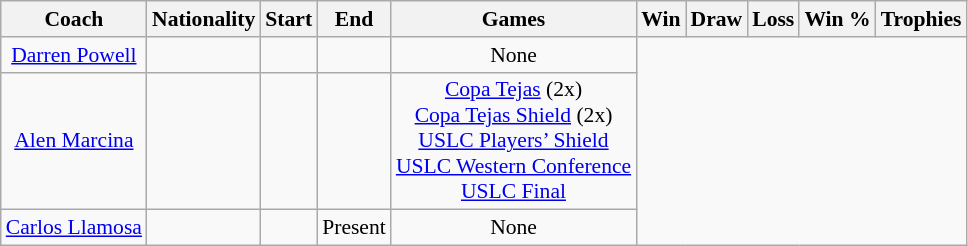<table class="wikitable sortable" style="text-align:center; margin-left: lem; font-size:90%;">
<tr>
<th>Coach</th>
<th>Nationality</th>
<th>Start</th>
<th>End</th>
<th>Games</th>
<th><strong>Win</strong></th>
<th>Draw</th>
<th>Loss</th>
<th>Win %</th>
<th>Trophies</th>
</tr>
<tr>
<td><a href='#'>Darren Powell</a></td>
<td></td>
<td></td>
<td><br></td>
<td>None</td>
</tr>
<tr>
<td><a href='#'>Alen Marcina</a></td>
<td></td>
<td></td>
<td><br></td>
<td><a href='#'>Copa Tejas</a> (2x)<br><a href='#'>Copa Tejas Shield</a> (2x)<br><a href='#'>USLC Players’ Shield</a><br><a href='#'>USLC Western Conference</a><br><a href='#'>USLC Final</a></td>
</tr>
<tr>
<td><a href='#'>Carlos Llamosa</a></td>
<td></td>
<td></td>
<td>Present<br></td>
<td>None</td>
</tr>
</table>
